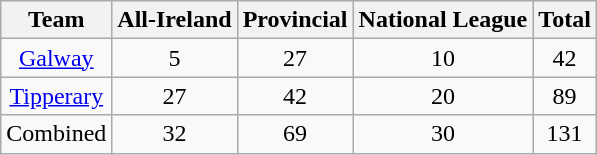<table class="wikitable" style="text-align:center;">
<tr>
<th>Team</th>
<th>All-Ireland</th>
<th>Provincial</th>
<th>National League</th>
<th>Total</th>
</tr>
<tr |>
<td><a href='#'>Galway</a></td>
<td>5</td>
<td>27</td>
<td>10</td>
<td>42</td>
</tr>
<tr>
<td><a href='#'>Tipperary</a></td>
<td>27</td>
<td>42</td>
<td>20</td>
<td>89</td>
</tr>
<tr>
<td>Combined</td>
<td>32</td>
<td>69</td>
<td>30</td>
<td>131</td>
</tr>
</table>
